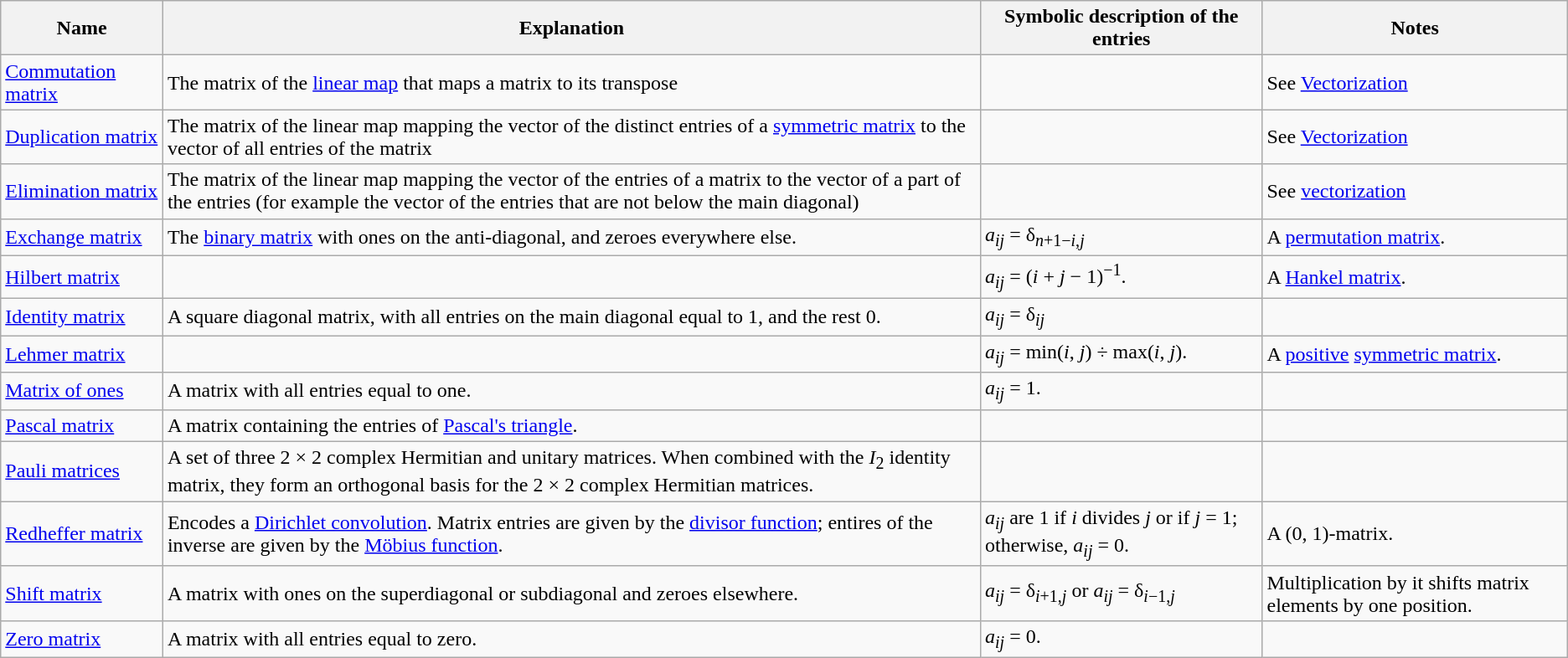<table class="wikitable sortable">
<tr>
<th>Name</th>
<th>Explanation</th>
<th>Symbolic description of the entries</th>
<th>Notes</th>
</tr>
<tr>
<td><a href='#'>Commutation matrix</a></td>
<td>The matrix of the <a href='#'>linear map</a> that maps a matrix to its transpose</td>
<td></td>
<td>See <a href='#'>Vectorization</a></td>
</tr>
<tr>
<td><a href='#'>Duplication matrix</a></td>
<td>The matrix of the linear map mapping the vector of the distinct entries of a <a href='#'>symmetric matrix</a> to the vector of all entries of the matrix</td>
<td></td>
<td>See <a href='#'>Vectorization</a></td>
</tr>
<tr>
<td><a href='#'>Elimination matrix</a></td>
<td>The matrix of the linear map mapping the vector of the entries of a matrix to the vector of a part of the entries (for example the vector of the entries that are not below the main diagonal)</td>
<td></td>
<td>See <a href='#'>vectorization</a></td>
</tr>
<tr>
<td><a href='#'>Exchange&nbsp;matrix</a></td>
<td>The <a href='#'>binary matrix</a> with ones on the anti-diagonal, and zeroes everywhere else.</td>
<td><em>a<sub>ij</sub></em> = δ<sub><em>n</em>+1−<em>i</em>,<em>j</em></sub></td>
<td>A <a href='#'>permutation matrix</a>.</td>
</tr>
<tr>
<td><a href='#'>Hilbert matrix</a></td>
<td></td>
<td><em>a</em><sub><em>ij</em></sub> = (<em>i</em> + <em>j</em> − 1)<sup>−1</sup>.</td>
<td>A <a href='#'>Hankel matrix</a>.</td>
</tr>
<tr>
<td><a href='#'>Identity matrix</a></td>
<td>A square diagonal matrix, with all entries on the main diagonal equal to 1, and the rest 0.</td>
<td><em>a<sub>ij</sub></em> = δ<sub><em>ij</em></sub></td>
<td></td>
</tr>
<tr>
<td><a href='#'>Lehmer matrix</a></td>
<td></td>
<td><em>a<sub>ij</sub></em> = min(<em>i</em>, <em>j</em>) ÷ max(<em>i</em>, <em>j</em>).</td>
<td>A <a href='#'>positive</a> <a href='#'>symmetric matrix</a>.</td>
</tr>
<tr>
<td><a href='#'>Matrix of ones</a></td>
<td>A matrix with all entries equal to one.</td>
<td><em>a<sub>ij</sub></em> = 1.</td>
<td></td>
</tr>
<tr>
<td><a href='#'>Pascal matrix</a></td>
<td>A  matrix containing the entries of <a href='#'>Pascal's triangle</a>.</td>
<td></td>
<td></td>
</tr>
<tr>
<td><a href='#'>Pauli matrices</a></td>
<td>A set of three 2 × 2 complex Hermitian and unitary matrices. When combined with the <em>I</em><sub>2</sub> identity matrix, they form an orthogonal basis for the 2 × 2 complex Hermitian matrices.</td>
<td></td>
<td></td>
</tr>
<tr>
<td><a href='#'>Redheffer&nbsp;matrix</a></td>
<td>Encodes a <a href='#'>Dirichlet convolution</a>. Matrix entries are given by the <a href='#'>divisor function</a>; entires of the inverse are given by the <a href='#'>Möbius function</a>.</td>
<td><em>a</em><sub><em>ij</em></sub> are 1 if <em>i</em> divides <em>j</em> or if <em>j</em> = 1; otherwise, <em>a</em><sub><em>ij</em></sub> = 0.</td>
<td>A (0, 1)-matrix.</td>
</tr>
<tr>
<td><a href='#'>Shift matrix</a></td>
<td>A matrix with ones on the superdiagonal or subdiagonal and zeroes elsewhere.</td>
<td><em>a<sub>ij</sub></em> = δ<sub><em>i</em>+1,<em>j</em></sub> or <em>a<sub>ij</sub></em> = δ<sub><em>i</em>−1,<em>j</em></sub></td>
<td>Multiplication by it shifts matrix elements by one position.</td>
</tr>
<tr>
<td><a href='#'>Zero matrix</a></td>
<td>A matrix with all entries equal to zero.</td>
<td><em>a<sub>ij</sub></em> = 0.</td>
<td></td>
</tr>
</table>
